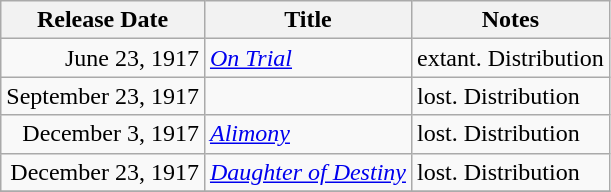<table class="wikitable sortable">
<tr>
<th>Release Date</th>
<th>Title</th>
<th class="unsortable">Notes</th>
</tr>
<tr>
<td align="right">June 23, 1917</td>
<td><em><a href='#'>On Trial</a></em></td>
<td>extant. Distribution</td>
</tr>
<tr>
<td align="right">September 23, 1917</td>
<td><em></em></td>
<td>lost. Distribution</td>
</tr>
<tr>
<td align="right">December 3, 1917</td>
<td><em><a href='#'>Alimony</a></em></td>
<td>lost. Distribution</td>
</tr>
<tr>
<td align="right">December 23, 1917</td>
<td><em><a href='#'>Daughter of Destiny</a></em></td>
<td>lost. Distribution</td>
</tr>
<tr>
</tr>
</table>
